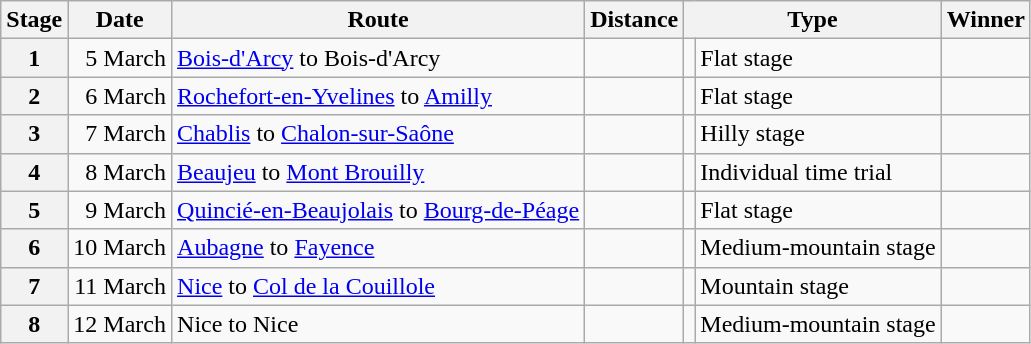<table class="wikitable">
<tr>
<th scope=col>Stage</th>
<th scope=col>Date</th>
<th scope=col>Route</th>
<th scope=col>Distance</th>
<th scope=col colspan="2">Type</th>
<th scope=col>Winner</th>
</tr>
<tr>
<th scope=row>1</th>
<td style="text-align:right;">5 March</td>
<td><a href='#'>Bois-d'Arcy</a> to Bois-d'Arcy</td>
<td style="text-align:center;"></td>
<td></td>
<td>Flat stage</td>
<td></td>
</tr>
<tr>
<th scope=row>2</th>
<td style="text-align:right;">6 March</td>
<td><a href='#'>Rochefort-en-Yvelines</a> to <a href='#'>Amilly</a></td>
<td style="text-align:center;"></td>
<td></td>
<td>Flat stage</td>
<td></td>
</tr>
<tr>
<th scope=row>3</th>
<td style="text-align:right;">7 March</td>
<td><a href='#'>Chablis</a> to <a href='#'>Chalon-sur-Saône</a></td>
<td style="text-align:center;"></td>
<td></td>
<td>Hilly stage</td>
<td></td>
</tr>
<tr>
<th scope=row>4</th>
<td style="text-align:right;">8 March</td>
<td><a href='#'>Beaujeu</a> to <a href='#'>Mont Brouilly</a></td>
<td style="text-align:center;"></td>
<td></td>
<td>Individual time trial</td>
<td></td>
</tr>
<tr>
<th scope=row>5</th>
<td style="text-align:right;">9 March</td>
<td><a href='#'>Quincié-en-Beaujolais</a> to <a href='#'>Bourg-de-Péage</a></td>
<td style="text-align:center;"></td>
<td></td>
<td>Flat stage</td>
<td></td>
</tr>
<tr>
<th scope=row>6</th>
<td style="text-align:right;">10 March</td>
<td><a href='#'>Aubagne</a> to <a href='#'>Fayence</a></td>
<td style="text-align:center;"></td>
<td></td>
<td>Medium-mountain stage</td>
<td></td>
</tr>
<tr>
<th scope=row>7</th>
<td style="text-align:right;">11 March</td>
<td><a href='#'>Nice</a> to <a href='#'>Col de la Couillole</a></td>
<td style="text-align:center;"></td>
<td></td>
<td>Mountain stage</td>
<td></td>
</tr>
<tr>
<th scope=row>8</th>
<td style="text-align:right;">12 March</td>
<td>Nice to Nice</td>
<td style="text-align:center;"></td>
<td></td>
<td>Medium-mountain stage</td>
<td></td>
</tr>
</table>
